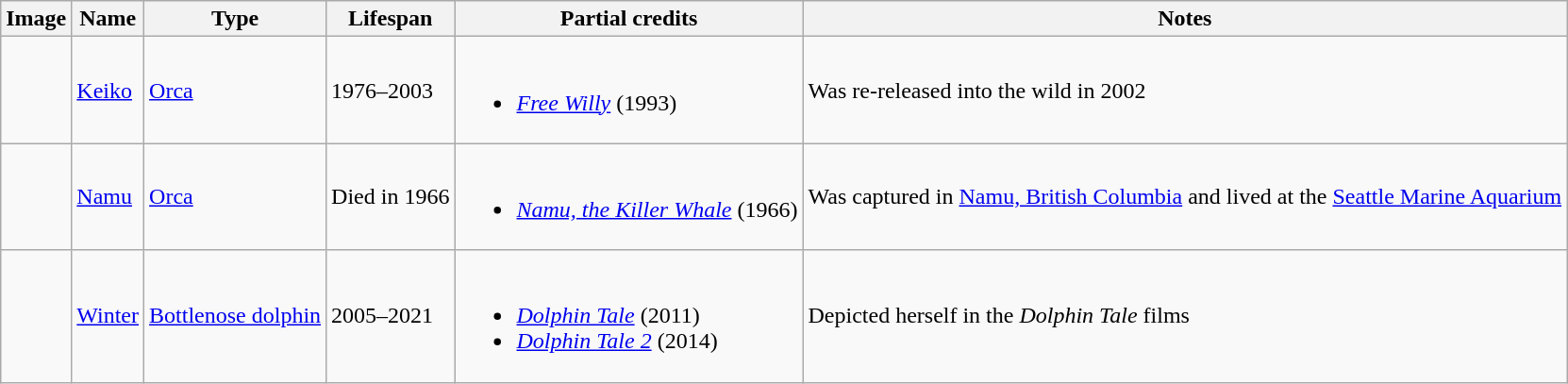<table class="wikitable sortable">
<tr>
<th scope="col" class="unsortable">Image</th>
<th>Name</th>
<th>Type</th>
<th>Lifespan</th>
<th class=unsortable>Partial credits</th>
<th class=unsortable>Notes</th>
</tr>
<tr>
<td></td>
<td><a href='#'>Keiko</a></td>
<td><a href='#'>Orca</a></td>
<td>1976–2003</td>
<td><br><ul><li><em><a href='#'>Free Willy</a></em> (1993)</li></ul></td>
<td>Was re-released into the wild in 2002</td>
</tr>
<tr>
<td></td>
<td><a href='#'>Namu</a></td>
<td><a href='#'>Orca</a></td>
<td>Died in 1966</td>
<td><br><ul><li><em><a href='#'>Namu, the Killer Whale</a></em> (1966)</li></ul></td>
<td>Was captured in <a href='#'>Namu, British Columbia</a> and lived at the <a href='#'>Seattle Marine Aquarium</a></td>
</tr>
<tr>
<td></td>
<td><a href='#'>Winter</a></td>
<td><a href='#'>Bottlenose dolphin</a></td>
<td>2005–2021</td>
<td><br><ul><li><em><a href='#'>Dolphin Tale</a></em> (2011)</li><li><em><a href='#'>Dolphin Tale 2</a></em> (2014)</li></ul></td>
<td>Depicted herself in the <em>Dolphin Tale</em> films</td>
</tr>
</table>
